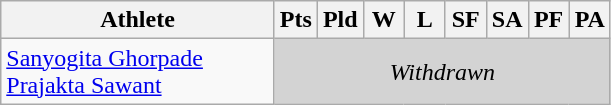<table class=wikitable style="text-align:center">
<tr>
<th width="175">Athlete</th>
<th width="20">Pts</th>
<th width="20">Pld</th>
<th width="20">W</th>
<th width="20">L</th>
<th width="20">SF</th>
<th width="20">SA</th>
<th width="20">PF</th>
<th width="20">PA</th>
</tr>
<tr>
<td style="text-align:left"> <a href='#'>Sanyogita Ghorpade</a> <br>  <a href='#'>Prajakta Sawant</a></td>
<td colspan="8" bgcolor="lightgray"><em>Withdrawn</em></td>
</tr>
</table>
